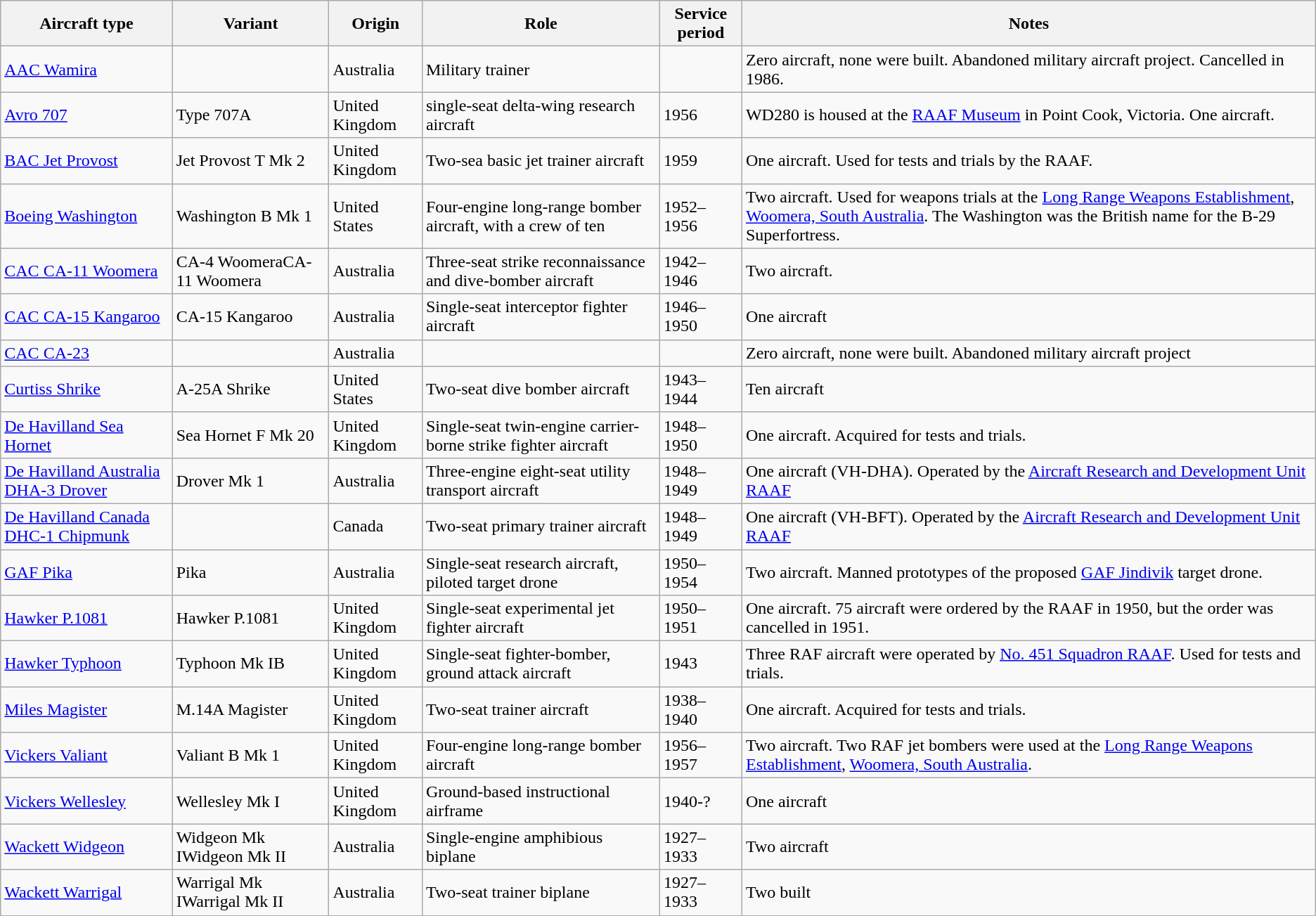<table class="wikitable sortable">
<tr>
<th>Aircraft type</th>
<th>Variant</th>
<th>Origin</th>
<th>Role</th>
<th>Service period</th>
<th>Notes</th>
</tr>
<tr>
<td><a href='#'>AAC Wamira</a></td>
<td></td>
<td>Australia</td>
<td>Military trainer</td>
<td></td>
<td>Zero aircraft, none were built. Abandoned military aircraft project. Cancelled in 1986.</td>
</tr>
<tr>
<td><a href='#'>Avro 707</a></td>
<td>Type 707A</td>
<td>United Kingdom</td>
<td>single-seat delta-wing research aircraft</td>
<td>1956</td>
<td>WD280 is housed at the <a href='#'>RAAF Museum</a> in Point Cook, Victoria. One aircraft.</td>
</tr>
<tr>
<td><a href='#'>BAC Jet Provost</a></td>
<td>Jet Provost T Mk 2</td>
<td>United Kingdom</td>
<td>Two-sea basic jet trainer aircraft</td>
<td>1959</td>
<td>One aircraft. Used for tests and trials by the RAAF.</td>
</tr>
<tr>
<td><a href='#'>Boeing Washington</a></td>
<td>Washington B Mk 1</td>
<td>United States</td>
<td>Four-engine long-range bomber aircraft, with a crew of ten</td>
<td>1952–1956</td>
<td>Two aircraft. Used for weapons trials at the <a href='#'>Long Range Weapons Establishment</a>, <a href='#'>Woomera, South Australia</a>. The Washington was the British name for the B-29 Superfortress.</td>
</tr>
<tr>
<td><a href='#'>CAC CA-11 Woomera</a></td>
<td>CA-4 WoomeraCA-11 Woomera</td>
<td>Australia</td>
<td>Three-seat strike reconnaissance and dive-bomber aircraft</td>
<td>1942–1946</td>
<td>Two aircraft.</td>
</tr>
<tr>
<td><a href='#'>CAC CA-15 Kangaroo</a></td>
<td>CA-15 Kangaroo</td>
<td>Australia</td>
<td>Single-seat interceptor fighter aircraft</td>
<td>1946–1950</td>
<td>One aircraft</td>
</tr>
<tr>
<td><a href='#'>CAC CA-23</a></td>
<td></td>
<td>Australia</td>
<td></td>
<td></td>
<td>Zero aircraft, none were built. Abandoned military aircraft project</td>
</tr>
<tr>
<td><a href='#'>Curtiss Shrike</a></td>
<td>A-25A Shrike</td>
<td>United States</td>
<td>Two-seat dive bomber aircraft</td>
<td>1943–1944</td>
<td>Ten aircraft</td>
</tr>
<tr>
<td><a href='#'>De Havilland Sea Hornet</a></td>
<td>Sea Hornet F Mk 20</td>
<td>United Kingdom</td>
<td>Single-seat twin-engine carrier-borne strike fighter aircraft</td>
<td>1948–1950</td>
<td>One aircraft. Acquired for tests and trials.</td>
</tr>
<tr>
<td><a href='#'>De Havilland Australia DHA-3 Drover</a></td>
<td>Drover Mk 1</td>
<td>Australia</td>
<td>Three-engine eight-seat utility transport aircraft</td>
<td>1948–1949</td>
<td>One aircraft (VH-DHA). Operated by the <a href='#'>Aircraft Research and Development Unit RAAF</a></td>
</tr>
<tr>
<td><a href='#'>De Havilland Canada DHC-1 Chipmunk</a></td>
<td></td>
<td>Canada</td>
<td>Two-seat primary trainer aircraft</td>
<td>1948–1949</td>
<td>One aircraft (VH-BFT). Operated by the <a href='#'>Aircraft Research and Development Unit RAAF</a></td>
</tr>
<tr>
<td><a href='#'>GAF Pika</a></td>
<td>Pika</td>
<td>Australia</td>
<td>Single-seat research aircraft, piloted target drone</td>
<td>1950–1954</td>
<td>Two aircraft. Manned prototypes of the proposed <a href='#'>GAF Jindivik</a> target drone.</td>
</tr>
<tr>
<td><a href='#'>Hawker P.1081</a></td>
<td>Hawker P.1081</td>
<td>United Kingdom</td>
<td>Single-seat experimental jet fighter aircraft</td>
<td>1950–1951</td>
<td>One aircraft. 75 aircraft were ordered by the RAAF in 1950, but the order was cancelled in 1951.</td>
</tr>
<tr>
<td><a href='#'>Hawker Typhoon</a></td>
<td>Typhoon Mk IB</td>
<td>United Kingdom</td>
<td>Single-seat fighter-bomber, ground attack aircraft</td>
<td>1943</td>
<td>Three RAF aircraft were operated by <a href='#'>No. 451 Squadron RAAF</a>. Used for tests and trials.</td>
</tr>
<tr>
<td><a href='#'>Miles Magister</a></td>
<td>M.14A Magister</td>
<td>United Kingdom</td>
<td>Two-seat trainer aircraft</td>
<td>1938–1940</td>
<td>One aircraft. Acquired for tests and trials.</td>
</tr>
<tr>
<td><a href='#'>Vickers Valiant</a></td>
<td>Valiant B Mk 1</td>
<td>United Kingdom</td>
<td>Four-engine long-range bomber aircraft</td>
<td>1956–1957</td>
<td>Two aircraft. Two RAF jet bombers were used at the <a href='#'>Long Range Weapons Establishment</a>, <a href='#'>Woomera, South Australia</a>.</td>
</tr>
<tr>
<td><a href='#'>Vickers Wellesley</a></td>
<td>Wellesley Mk I</td>
<td>United Kingdom</td>
<td>Ground-based instructional airframe</td>
<td>1940-?</td>
<td>One aircraft</td>
</tr>
<tr>
<td><a href='#'>Wackett Widgeon</a></td>
<td>Widgeon Mk IWidgeon Mk II</td>
<td>Australia</td>
<td>Single-engine amphibious biplane</td>
<td>1927–1933</td>
<td>Two aircraft</td>
</tr>
<tr>
<td><a href='#'>Wackett Warrigal</a></td>
<td>Warrigal Mk IWarrigal Mk II</td>
<td>Australia</td>
<td>Two-seat trainer biplane</td>
<td>1927–1933</td>
<td>Two built</td>
</tr>
</table>
